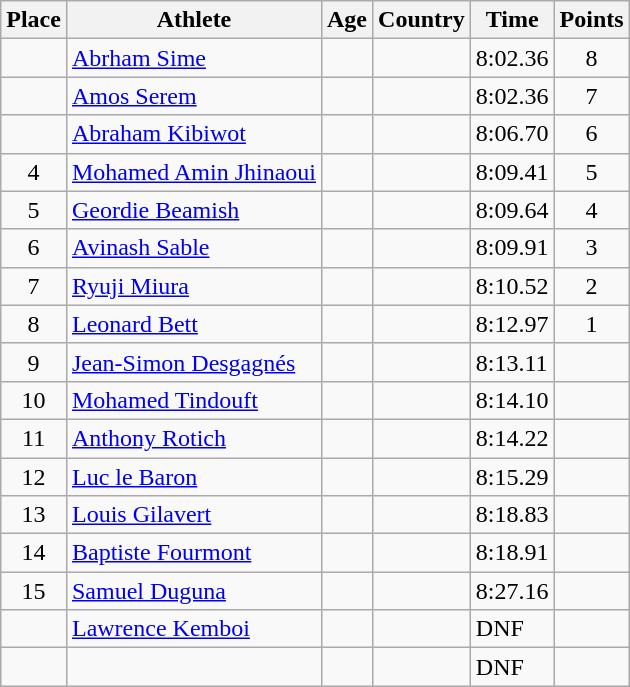<table class="wikitable mw-datatable sortable">
<tr>
<th>Place</th>
<th>Athlete</th>
<th>Age</th>
<th>Country</th>
<th>Time</th>
<th>Points</th>
</tr>
<tr>
<td align=center></td>
<td><a href='#'>Abrham Sime</a></td>
<td></td>
<td></td>
<td>8:02.36</td>
<td align=center>8</td>
</tr>
<tr>
<td align=center></td>
<td><a href='#'>Amos Serem</a></td>
<td></td>
<td></td>
<td>8:02.36</td>
<td align=center>7</td>
</tr>
<tr>
<td align=center></td>
<td><a href='#'>Abraham Kibiwot</a></td>
<td></td>
<td></td>
<td>8:06.70</td>
<td align=center>6</td>
</tr>
<tr>
<td align=center>4</td>
<td><a href='#'>Mohamed Amin Jhinaoui</a></td>
<td></td>
<td></td>
<td>8:09.41</td>
<td align=center>5</td>
</tr>
<tr>
<td align=center>5</td>
<td><a href='#'>Geordie Beamish</a></td>
<td></td>
<td></td>
<td>8:09.64</td>
<td align=center>4</td>
</tr>
<tr>
<td align=center>6</td>
<td><a href='#'>Avinash Sable</a></td>
<td></td>
<td></td>
<td>8:09.91</td>
<td align=center>3</td>
</tr>
<tr>
<td align=center>7</td>
<td><a href='#'>Ryuji Miura</a></td>
<td></td>
<td></td>
<td>8:10.52</td>
<td align=center>2</td>
</tr>
<tr>
<td align=center>8</td>
<td><a href='#'>Leonard Bett</a></td>
<td></td>
<td></td>
<td>8:12.97</td>
<td align=center>1</td>
</tr>
<tr>
<td align=center>9</td>
<td><a href='#'>Jean-Simon Desgagnés</a></td>
<td></td>
<td></td>
<td>8:13.11</td>
<td align=center></td>
</tr>
<tr>
<td align=center>10</td>
<td><a href='#'>Mohamed Tindouft</a></td>
<td></td>
<td></td>
<td>8:14.10</td>
<td align=center></td>
</tr>
<tr>
<td align=center>11</td>
<td><a href='#'>Anthony Rotich</a></td>
<td></td>
<td></td>
<td>8:14.22</td>
<td align=center></td>
</tr>
<tr>
<td align=center>12</td>
<td><a href='#'>Luc le Baron</a></td>
<td></td>
<td></td>
<td>8:15.29</td>
<td align=center></td>
</tr>
<tr>
<td align=center>13</td>
<td><a href='#'>Louis Gilavert</a></td>
<td></td>
<td></td>
<td>8:18.83</td>
<td align=center></td>
</tr>
<tr>
<td align=center>14</td>
<td><a href='#'>Baptiste Fourmont</a></td>
<td></td>
<td></td>
<td>8:18.91</td>
<td align=center></td>
</tr>
<tr>
<td align=center>15</td>
<td><a href='#'>Samuel Duguna</a></td>
<td></td>
<td></td>
<td>8:27.16</td>
<td align=center></td>
</tr>
<tr>
<td align=center></td>
<td><a href='#'>Lawrence Kemboi</a></td>
<td></td>
<td></td>
<td>DNF</td>
<td align=center></td>
</tr>
<tr>
<td align=center></td>
<td></td>
<td></td>
<td></td>
<td>DNF</td>
<td align=center></td>
</tr>
</table>
